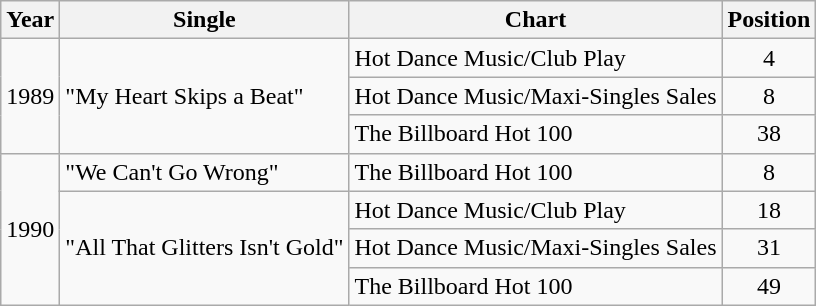<table class="wikitable">
<tr>
<th>Year</th>
<th>Single</th>
<th>Chart</th>
<th>Position</th>
</tr>
<tr>
<td rowspan="3">1989</td>
<td rowspan="3">"My Heart Skips a Beat"</td>
<td>Hot Dance Music/Club Play</td>
<td align="center">4</td>
</tr>
<tr>
<td>Hot Dance Music/Maxi-Singles Sales</td>
<td align="center">8</td>
</tr>
<tr>
<td>The Billboard Hot 100</td>
<td align="center">38</td>
</tr>
<tr>
<td rowspan="4">1990</td>
<td>"We Can't Go Wrong"</td>
<td>The Billboard Hot 100</td>
<td align="center">8</td>
</tr>
<tr>
<td rowspan="3">"All That Glitters Isn't Gold"</td>
<td>Hot Dance Music/Club Play</td>
<td align="center">18</td>
</tr>
<tr>
<td>Hot Dance Music/Maxi-Singles Sales</td>
<td align="center">31</td>
</tr>
<tr>
<td>The Billboard Hot 100</td>
<td align="center">49</td>
</tr>
</table>
